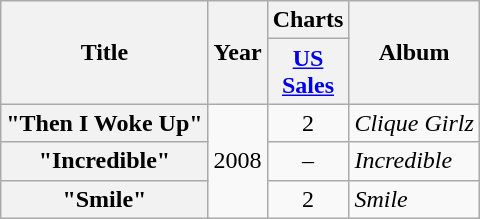<table class="wikitable">
<tr>
<th rowspan="2">Title</th>
<th rowspan="2">Year</th>
<th>Charts</th>
<th rowspan="2">Album</th>
</tr>
<tr>
<th><a href='#'>US</a><br><a href='#'>Sales</a><br></th>
</tr>
<tr>
<th>"Then I Woke Up"</th>
<td rowspan="3">2008</td>
<td style="text-align:center;">2</td>
<td><em>Clique Girlz</em></td>
</tr>
<tr>
<th>"Incredible"</th>
<td style="text-align:center;">–</td>
<td><em>Incredible</em></td>
</tr>
<tr>
<th>"Smile"</th>
<td style="text-align:center;">2</td>
<td><em>Smile</em></td>
</tr>
</table>
